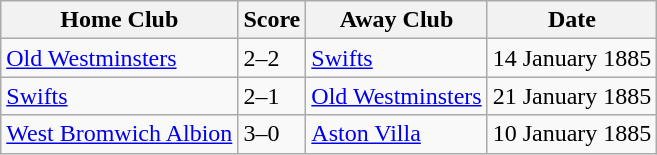<table class="wikitable">
<tr>
<th>Home Club</th>
<th>Score</th>
<th>Away Club</th>
<th>Date</th>
</tr>
<tr>
<td><a href='#'>Old Westminsters</a></td>
<td>2–2</td>
<td><a href='#'>Swifts</a></td>
<td>14 January 1885</td>
</tr>
<tr>
<td><a href='#'>Swifts</a></td>
<td>2–1</td>
<td><a href='#'>Old Westminsters</a></td>
<td>21 January 1885</td>
</tr>
<tr>
<td><a href='#'>West Bromwich Albion</a></td>
<td>3–0</td>
<td><a href='#'>Aston Villa</a></td>
<td>10 January 1885</td>
</tr>
</table>
